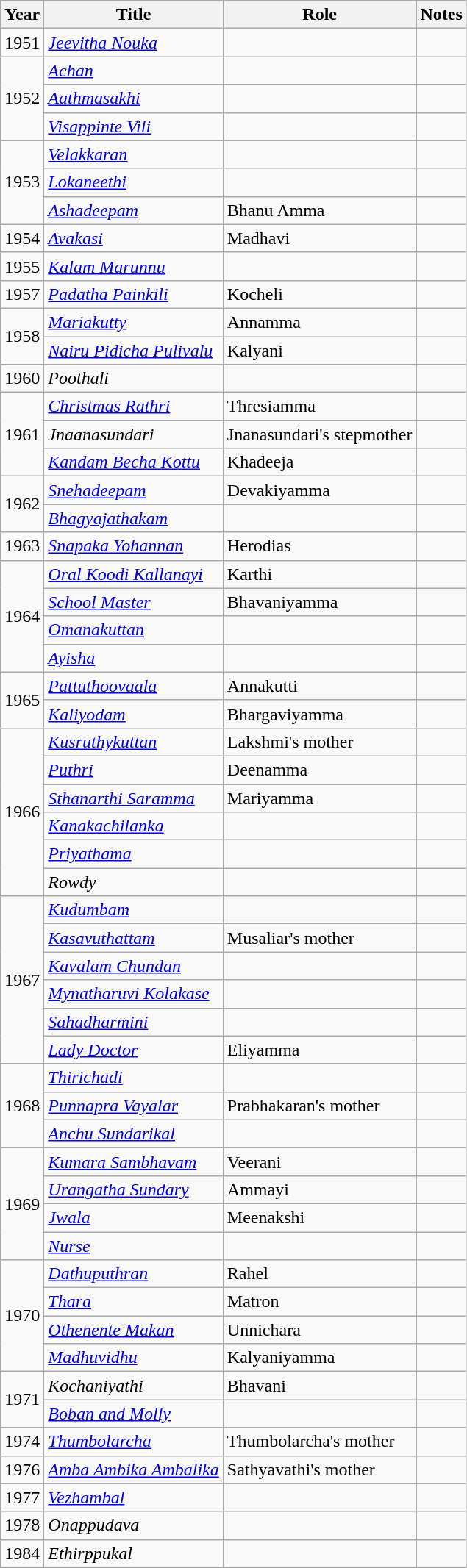<table class="wikitable sortable">
<tr>
<th>Year</th>
<th>Title</th>
<th>Role</th>
<th class="unsortable">Notes</th>
</tr>
<tr>
<td>1951</td>
<td><em><a href='#'>Jeevitha Nouka</a></em></td>
<td></td>
<td></td>
</tr>
<tr>
<td rowspan=3>1952</td>
<td><em><a href='#'>Achan</a></em></td>
<td></td>
<td></td>
</tr>
<tr>
<td><em><a href='#'>Aathmasakhi</a></em></td>
<td></td>
<td></td>
</tr>
<tr>
<td><em><a href='#'>Visappinte Vili</a></em></td>
<td></td>
<td></td>
</tr>
<tr>
<td rowspan=3>1953</td>
<td><em><a href='#'>Velakkaran</a></em></td>
<td></td>
<td></td>
</tr>
<tr>
<td><em><a href='#'>Lokaneethi</a></em></td>
<td></td>
<td></td>
</tr>
<tr>
<td><em><a href='#'>Ashadeepam</a></em></td>
<td>Bhanu Amma</td>
<td></td>
</tr>
<tr>
<td>1954</td>
<td><em><a href='#'>Avakasi</a></em></td>
<td>Madhavi</td>
<td></td>
</tr>
<tr>
<td>1955</td>
<td><em><a href='#'>Kalam Marunnu</a></em></td>
<td></td>
<td></td>
</tr>
<tr>
<td>1957</td>
<td><em><a href='#'>Padatha Painkili</a></em></td>
<td>Kocheli</td>
<td></td>
</tr>
<tr>
<td rowspan=2>1958</td>
<td><em><a href='#'>Mariakutty</a></em></td>
<td>Annamma</td>
<td></td>
</tr>
<tr>
<td><em><a href='#'>Nairu Pidicha Pulivalu</a></em></td>
<td>Kalyani</td>
<td></td>
</tr>
<tr>
<td>1960</td>
<td><em>Poothali</em></td>
<td></td>
<td></td>
</tr>
<tr>
<td rowspan=3>1961</td>
<td><em><a href='#'>Christmas Rathri</a></em></td>
<td>Thresiamma</td>
<td></td>
</tr>
<tr>
<td><em>Jnaanasundari</em></td>
<td>Jnanasundari's stepmother</td>
<td></td>
</tr>
<tr>
<td><em><a href='#'>Kandam Becha Kottu</a></em></td>
<td>Khadeeja</td>
<td></td>
</tr>
<tr>
<td rowspan=2>1962</td>
<td><em><a href='#'>Snehadeepam</a></em></td>
<td>Devakiyamma</td>
<td></td>
</tr>
<tr>
<td><em><a href='#'>Bhagyajathakam</a></em></td>
<td></td>
<td></td>
</tr>
<tr>
<td>1963</td>
<td><em><a href='#'>Snapaka Yohannan</a></em></td>
<td>Herodias</td>
<td></td>
</tr>
<tr>
<td rowspan=4>1964</td>
<td><em><a href='#'>Oral Koodi Kallanayi</a></em></td>
<td>Karthi</td>
<td></td>
</tr>
<tr>
<td><em><a href='#'>School Master</a></em></td>
<td>Bhavaniyamma</td>
<td></td>
</tr>
<tr>
<td><em><a href='#'>Omanakuttan</a></em></td>
<td></td>
<td></td>
</tr>
<tr>
<td><em><a href='#'>Ayisha</a></em></td>
<td></td>
<td></td>
</tr>
<tr>
<td rowspan=2>1965</td>
<td><em><a href='#'>Pattuthoovaala</a></em></td>
<td>Annakutti</td>
<td></td>
</tr>
<tr>
<td><em><a href='#'>Kaliyodam</a></em></td>
<td>Bhargaviyamma</td>
<td></td>
</tr>
<tr>
<td rowspan=6>1966</td>
<td><em><a href='#'>Kusruthykuttan</a></em></td>
<td>Lakshmi's mother</td>
<td></td>
</tr>
<tr>
<td><em><a href='#'>Puthri</a></em></td>
<td>Deenamma</td>
<td></td>
</tr>
<tr>
<td><em><a href='#'>Sthanarthi Saramma</a></em></td>
<td>Mariyamma</td>
<td></td>
</tr>
<tr>
<td><em><a href='#'>Kanakachilanka</a></em></td>
<td></td>
<td></td>
</tr>
<tr>
<td><em><a href='#'>Priyathama</a></em></td>
<td></td>
<td></td>
</tr>
<tr>
<td><em>Rowdy</em></td>
<td></td>
<td></td>
</tr>
<tr>
<td rowspan=6>1967</td>
<td><em><a href='#'>Kudumbam</a></em></td>
<td></td>
<td></td>
</tr>
<tr>
<td><em><a href='#'>Kasavuthattam</a></em></td>
<td>Musaliar's mother</td>
<td></td>
</tr>
<tr>
<td><em><a href='#'>Kavalam Chundan</a></em></td>
<td></td>
<td></td>
</tr>
<tr>
<td><em><a href='#'>Mynatharuvi Kolakase</a></em></td>
<td></td>
<td></td>
</tr>
<tr>
<td><em><a href='#'>Sahadharmini</a></em></td>
<td></td>
<td></td>
</tr>
<tr>
<td><em><a href='#'>Lady Doctor</a></em></td>
<td>Eliyamma</td>
<td></td>
</tr>
<tr>
<td rowspan=3>1968</td>
<td><em><a href='#'>Thirichadi</a></em></td>
<td></td>
<td></td>
</tr>
<tr>
<td><em><a href='#'>Punnapra Vayalar</a></em></td>
<td>Prabhakaran's mother</td>
<td></td>
</tr>
<tr>
<td><em><a href='#'>Anchu Sundarikal</a></em></td>
<td></td>
<td></td>
</tr>
<tr>
<td rowspan=4>1969</td>
<td><em><a href='#'>Kumara Sambhavam</a></em></td>
<td>Veerani</td>
<td></td>
</tr>
<tr>
<td><em><a href='#'>Urangatha Sundary</a></em></td>
<td>Ammayi</td>
<td></td>
</tr>
<tr>
<td><em><a href='#'>Jwala</a></em></td>
<td>Meenakshi</td>
<td></td>
</tr>
<tr>
<td><em><a href='#'>Nurse</a></em></td>
<td></td>
<td></td>
</tr>
<tr>
<td rowspan=4>1970</td>
<td><em><a href='#'>Dathuputhran</a></em></td>
<td>Rahel</td>
<td></td>
</tr>
<tr>
<td><em><a href='#'>Thara</a></em></td>
<td>Matron</td>
<td></td>
</tr>
<tr>
<td><em><a href='#'>Othenente Makan</a></em></td>
<td>Unnichara</td>
<td></td>
</tr>
<tr>
<td><em><a href='#'>Madhuvidhu</a></em></td>
<td>Kalyaniyamma</td>
<td></td>
</tr>
<tr>
<td rowspan=2>1971</td>
<td><em>Kochaniyathi</em></td>
<td>Bhavani</td>
<td></td>
</tr>
<tr>
<td><em><a href='#'>Boban and Molly</a></em></td>
<td></td>
<td></td>
</tr>
<tr>
<td>1974</td>
<td><em><a href='#'>Thumbolarcha</a></em></td>
<td>Thumbolarcha's mother</td>
<td></td>
</tr>
<tr>
<td>1976</td>
<td><em><a href='#'>Amba Ambika Ambalika</a></em></td>
<td>Sathyavathi's mother</td>
<td></td>
</tr>
<tr>
<td>1977</td>
<td><em><a href='#'>Vezhambal</a></em></td>
<td></td>
<td></td>
</tr>
<tr>
<td>1978</td>
<td><em>Onappudava</em></td>
<td></td>
<td></td>
</tr>
<tr>
<td>1984</td>
<td><em>Ethirppukal</em></td>
<td></td>
<td></td>
</tr>
<tr>
</tr>
</table>
